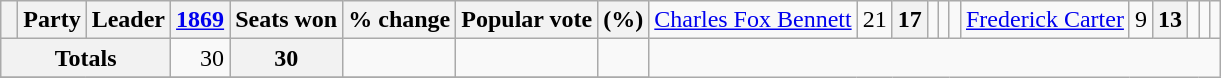<table class="wikitable">
<tr>
<th> </th>
<th>Party</th>
<th>Leader</th>
<th><a href='#'>1869</a></th>
<th>Seats won</th>
<th>% change</th>
<th>Popular vote</th>
<th>(%)<br></th>
<td><a href='#'>Charles Fox Bennett</a></td>
<td align=right>21</td>
<th align=right>17</th>
<td align=right></td>
<td align=right></td>
<td align=right><br></td>
<td><a href='#'>Frederick Carter</a></td>
<td align=right>9</td>
<th align=right>13</th>
<td align=right></td>
<td align=right></td>
<td align=right></td>
</tr>
<tr>
<th colspan="3">Totals</th>
<td align=right>30</td>
<th align=right>30</th>
<td align=right></td>
<td align=right></td>
<td align=right></td>
</tr>
<tr>
</tr>
</table>
